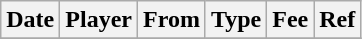<table class="wikitable">
<tr>
<th>Date</th>
<th>Player</th>
<th>From</th>
<th>Type</th>
<th>Fee</th>
<th>Ref</th>
</tr>
<tr>
</tr>
</table>
